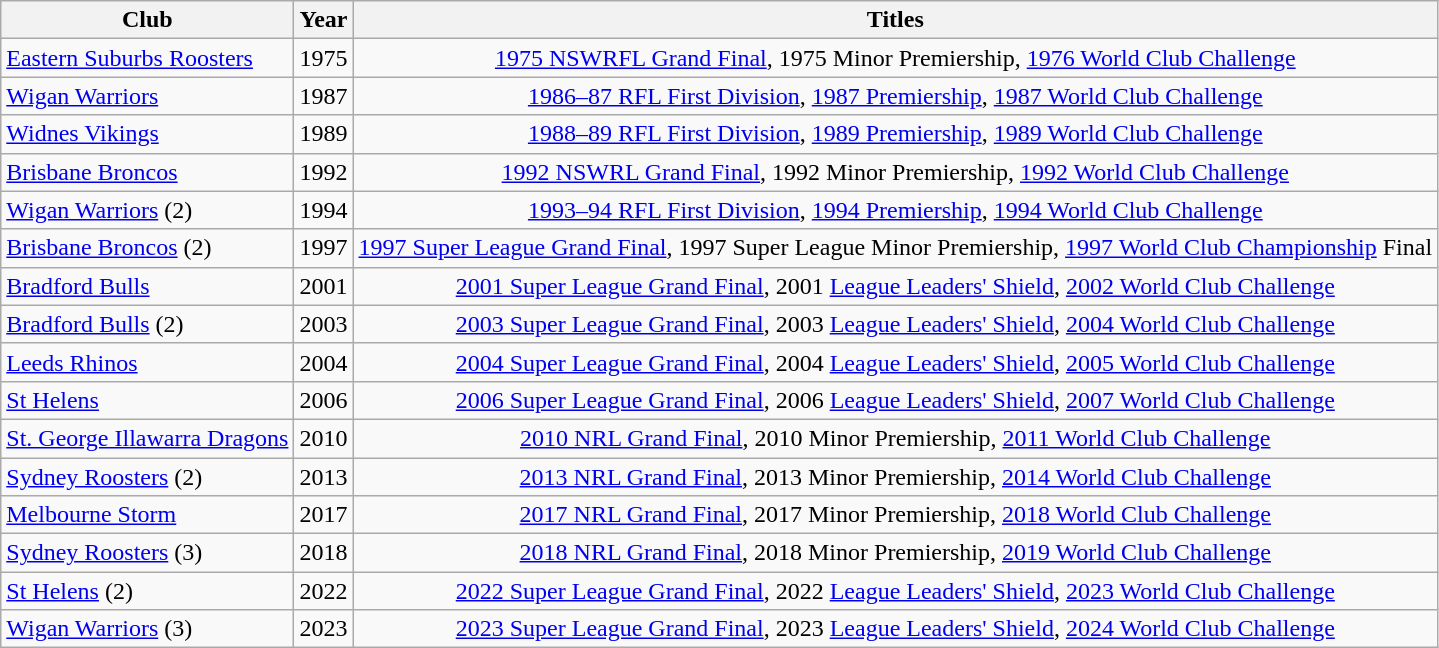<table class="wikitable" style="text-align: center;">
<tr>
<th>Club</th>
<th>Year</th>
<th>Titles</th>
</tr>
<tr>
<td align=left> <a href='#'>Eastern Suburbs Roosters</a></td>
<td>1975</td>
<td><a href='#'>1975 NSWRFL Grand Final</a>, 1975 Minor Premiership, <a href='#'>1976 World Club Challenge</a></td>
</tr>
<tr>
<td align=left> <a href='#'>Wigan Warriors</a></td>
<td>1987</td>
<td><a href='#'>1986–87 RFL First Division</a>, <a href='#'>1987 Premiership</a>, <a href='#'>1987 World Club Challenge</a></td>
</tr>
<tr>
<td align=left> <a href='#'>Widnes Vikings</a></td>
<td>1989</td>
<td><a href='#'>1988–89 RFL First Division</a>, <a href='#'>1989 Premiership</a>, <a href='#'>1989 World Club Challenge</a></td>
</tr>
<tr>
<td align=left> <a href='#'>Brisbane Broncos</a></td>
<td>1992</td>
<td><a href='#'>1992 NSWRL Grand Final</a>, 1992 Minor Premiership, <a href='#'>1992 World Club Challenge</a></td>
</tr>
<tr>
<td align=left> <a href='#'>Wigan Warriors</a> (2)</td>
<td>1994</td>
<td><a href='#'>1993–94 RFL First Division</a>, <a href='#'>1994 Premiership</a>, <a href='#'>1994 World Club Challenge</a></td>
</tr>
<tr>
<td align=left> <a href='#'>Brisbane Broncos</a> (2)</td>
<td>1997</td>
<td><a href='#'>1997 Super League Grand Final</a>, 1997 Super League Minor Premiership, <a href='#'>1997 World Club Championship</a> Final</td>
</tr>
<tr>
<td align=left> <a href='#'>Bradford Bulls</a></td>
<td>2001</td>
<td><a href='#'>2001 Super League Grand Final</a>, 2001 <a href='#'>League Leaders' Shield</a>, <a href='#'>2002 World Club Challenge</a></td>
</tr>
<tr>
<td align=left> <a href='#'>Bradford Bulls</a> (2)</td>
<td>2003</td>
<td><a href='#'>2003 Super League Grand Final</a>, 2003 <a href='#'>League Leaders' Shield</a>, <a href='#'>2004 World Club Challenge</a></td>
</tr>
<tr>
<td align=left> <a href='#'>Leeds Rhinos</a></td>
<td>2004</td>
<td><a href='#'>2004 Super League Grand Final</a>, 2004 <a href='#'>League Leaders' Shield</a>, <a href='#'>2005 World Club Challenge</a></td>
</tr>
<tr>
<td align=left> <a href='#'>St Helens</a></td>
<td>2006</td>
<td><a href='#'>2006 Super League Grand Final</a>, 2006 <a href='#'>League Leaders' Shield</a>, <a href='#'>2007 World Club Challenge</a></td>
</tr>
<tr>
<td align=left> <a href='#'>St. George Illawarra Dragons</a></td>
<td>2010</td>
<td><a href='#'>2010 NRL Grand Final</a>, 2010 Minor Premiership, <a href='#'>2011 World Club Challenge</a></td>
</tr>
<tr>
<td align=left> <a href='#'>Sydney Roosters</a> (2)</td>
<td>2013</td>
<td><a href='#'>2013 NRL Grand Final</a>, 2013 Minor Premiership, <a href='#'>2014 World Club Challenge</a></td>
</tr>
<tr>
<td align=left> <a href='#'>Melbourne Storm</a></td>
<td>2017</td>
<td><a href='#'>2017 NRL Grand Final</a>, 2017 Minor Premiership, <a href='#'>2018 World Club Challenge</a></td>
</tr>
<tr>
<td align=left> <a href='#'>Sydney Roosters</a> (3)</td>
<td>2018</td>
<td><a href='#'>2018 NRL Grand Final</a>, 2018 Minor Premiership, <a href='#'>2019 World Club Challenge</a></td>
</tr>
<tr>
<td align=left> <a href='#'>St Helens</a> (2)</td>
<td>2022</td>
<td><a href='#'>2022 Super League Grand Final</a>, 2022 <a href='#'>League Leaders' Shield</a>, <a href='#'>2023 World Club Challenge</a></td>
</tr>
<tr>
<td align=left> <a href='#'>Wigan Warriors</a> (3)</td>
<td>2023</td>
<td><a href='#'>2023 Super League Grand Final</a>, 2023 <a href='#'>League Leaders' Shield</a>, <a href='#'>2024 World Club Challenge</a></td>
</tr>
</table>
